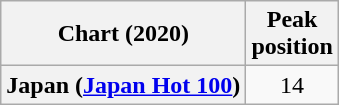<table class="wikitable plainrowheaders" style="text-align:center">
<tr>
<th scope="col">Chart (2020)</th>
<th scope="col">Peak<br>position</th>
</tr>
<tr>
<th scope="row">Japan (<a href='#'>Japan Hot 100</a>)</th>
<td>14</td>
</tr>
</table>
